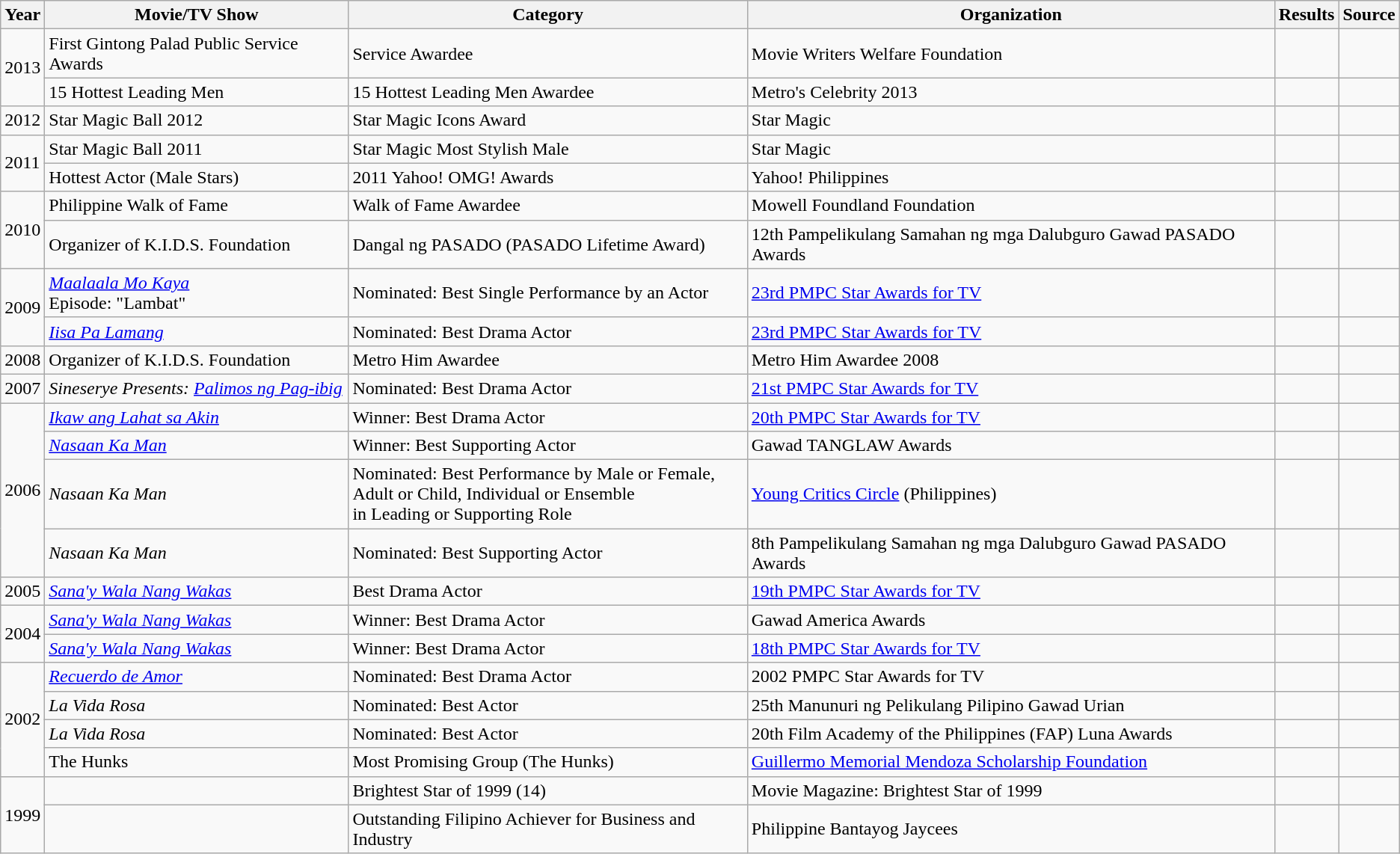<table class="wikitable sortable">
<tr>
<th>Year</th>
<th>Movie/TV Show</th>
<th>Category</th>
<th>Organization</th>
<th>Results</th>
<th>Source</th>
</tr>
<tr>
<td rowspan="2">2013</td>
<td>First Gintong Palad Public Service Awards</td>
<td>Service Awardee</td>
<td>Movie Writers Welfare Foundation</td>
<td></td>
<td></td>
</tr>
<tr>
<td>15 Hottest Leading Men</td>
<td>15 Hottest Leading Men Awardee</td>
<td>Metro's Celebrity 2013</td>
<td></td>
<td></td>
</tr>
<tr>
<td>2012</td>
<td>Star Magic Ball 2012</td>
<td>Star Magic Icons Award</td>
<td>Star Magic</td>
<td></td>
<td></td>
</tr>
<tr>
<td rowspan="2">2011</td>
<td>Star Magic Ball 2011</td>
<td>Star Magic Most Stylish Male</td>
<td>Star Magic</td>
<td></td>
<td></td>
</tr>
<tr>
<td>Hottest Actor (Male Stars)</td>
<td>2011 Yahoo! OMG! Awards</td>
<td>Yahoo! Philippines</td>
<td></td>
<td></td>
</tr>
<tr>
<td rowspan="2">2010</td>
<td>Philippine Walk of Fame</td>
<td>Walk of Fame Awardee</td>
<td>Mowell Foundland Foundation</td>
<td></td>
<td></td>
</tr>
<tr>
<td>Organizer of K.I.D.S. Foundation</td>
<td>Dangal ng PASADO (PASADO Lifetime Award)</td>
<td>12th Pampelikulang Samahan ng mga Dalubguro Gawad PASADO Awards</td>
<td></td>
<td></td>
</tr>
<tr>
<td rowspan="2">2009</td>
<td><em><a href='#'>Maalaala Mo Kaya</a></em><br>Episode: "Lambat"</td>
<td>Nominated: Best Single Performance by an Actor</td>
<td><a href='#'>23rd PMPC Star Awards for TV</a></td>
<td></td>
<td></td>
</tr>
<tr>
<td><em><a href='#'>Iisa Pa Lamang</a></em></td>
<td>Nominated: Best Drama Actor</td>
<td><a href='#'>23rd PMPC Star Awards for TV</a></td>
<td></td>
<td></td>
</tr>
<tr>
<td>2008</td>
<td>Organizer of K.I.D.S. Foundation</td>
<td>Metro Him Awardee</td>
<td>Metro Him Awardee 2008</td>
<td></td>
<td></td>
</tr>
<tr>
<td>2007</td>
<td><em>Sineserye Presents: <a href='#'>Palimos ng Pag-ibig</a></em></td>
<td>Nominated: Best Drama Actor</td>
<td><a href='#'>21st PMPC Star Awards for TV</a></td>
<td></td>
<td></td>
</tr>
<tr>
<td rowspan="4">2006</td>
<td><em><a href='#'>Ikaw ang Lahat sa Akin</a></em></td>
<td>Winner: Best Drama Actor</td>
<td><a href='#'>20th PMPC Star Awards for TV</a></td>
<td></td>
<td></td>
</tr>
<tr>
<td><em><a href='#'>Nasaan Ka Man</a></em></td>
<td>Winner: Best Supporting Actor</td>
<td>Gawad TANGLAW Awards</td>
<td></td>
<td></td>
</tr>
<tr>
<td><em>Nasaan Ka Man</em></td>
<td>Nominated: Best Performance by Male or Female,<br>Adult or Child, Individual or Ensemble<br>in Leading or Supporting Role</td>
<td><a href='#'>Young Critics Circle</a> (Philippines)</td>
<td></td>
<td></td>
</tr>
<tr>
<td><em>Nasaan Ka Man</em></td>
<td>Nominated: Best Supporting Actor</td>
<td>8th Pampelikulang Samahan ng mga Dalubguro Gawad PASADO Awards</td>
<td></td>
<td></td>
</tr>
<tr>
<td>2005</td>
<td><em><a href='#'>Sana'y Wala Nang Wakas</a></em></td>
<td>Best Drama Actor</td>
<td><a href='#'>19th PMPC Star Awards for TV</a></td>
<td></td>
<td></td>
</tr>
<tr>
<td rowspan="2">2004</td>
<td><em><a href='#'>Sana'y Wala Nang Wakas</a></em></td>
<td>Winner: Best Drama Actor</td>
<td>Gawad America Awards</td>
<td></td>
<td></td>
</tr>
<tr>
<td><em><a href='#'>Sana'y Wala Nang Wakas</a></em></td>
<td>Winner: Best Drama Actor</td>
<td><a href='#'>18th PMPC Star Awards for TV</a></td>
<td></td>
<td></td>
</tr>
<tr>
<td rowspan="4">2002</td>
<td><em><a href='#'>Recuerdo de Amor</a></em></td>
<td>Nominated: Best Drama Actor</td>
<td>2002 PMPC Star Awards for TV</td>
<td></td>
<td></td>
</tr>
<tr>
<td><em>La Vida Rosa</em></td>
<td>Nominated: Best Actor</td>
<td>25th Manunuri ng Pelikulang Pilipino Gawad Urian</td>
<td></td>
<td></td>
</tr>
<tr>
<td><em>La Vida Rosa</em></td>
<td>Nominated: Best Actor</td>
<td>20th Film Academy of the Philippines (FAP) Luna Awards</td>
<td></td>
<td></td>
</tr>
<tr>
<td>The Hunks</td>
<td>Most Promising Group (The Hunks)</td>
<td><a href='#'>Guillermo Memorial Mendoza Scholarship Foundation</a></td>
<td></td>
<td></td>
</tr>
<tr>
<td rowspan="2">1999</td>
<td></td>
<td>Brightest Star of 1999 (14)</td>
<td>Movie Magazine: Brightest Star of 1999</td>
<td></td>
<td></td>
</tr>
<tr>
<td></td>
<td>Outstanding Filipino Achiever for Business and Industry</td>
<td>Philippine Bantayog Jaycees</td>
<td></td>
<td></td>
</tr>
</table>
